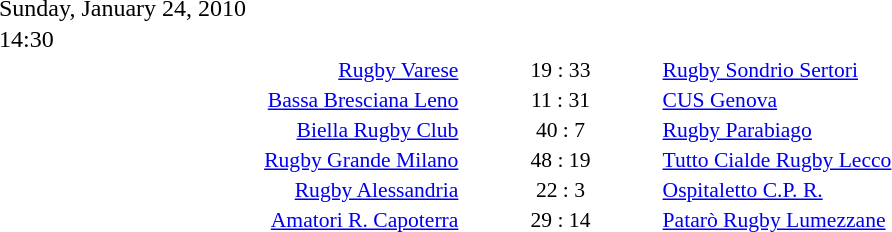<table style="width:70%;" cellspacing="1">
<tr>
<th width=35%></th>
<th width=15%></th>
<th></th>
</tr>
<tr>
<td>Sunday, January 24, 2010</td>
</tr>
<tr>
<td>14:30</td>
</tr>
<tr style=font-size:90%>
<td align=right><a href='#'>Rugby Varese</a></td>
<td align=center>19 : 33</td>
<td><a href='#'>Rugby Sondrio Sertori</a></td>
</tr>
<tr style=font-size:90%>
<td align=right><a href='#'>Bassa Bresciana Leno</a></td>
<td align=center>11 : 31</td>
<td><a href='#'>CUS Genova</a></td>
</tr>
<tr style=font-size:90%>
<td align=right><a href='#'>Biella Rugby Club</a></td>
<td align=center>40 : 7</td>
<td><a href='#'>Rugby Parabiago</a></td>
</tr>
<tr style=font-size:90%>
<td align=right><a href='#'>Rugby Grande Milano</a></td>
<td align=center>48 : 19</td>
<td><a href='#'>Tutto Cialde Rugby Lecco</a></td>
</tr>
<tr style=font-size:90%>
<td align=right><a href='#'>Rugby Alessandria</a></td>
<td align=center>22 : 3</td>
<td><a href='#'>Ospitaletto C.P. R.</a></td>
</tr>
<tr style=font-size:90%>
<td align=right><a href='#'>Amatori R. Capoterra</a></td>
<td align=center>29 : 14</td>
<td><a href='#'>Patarò Rugby Lumezzane</a></td>
</tr>
</table>
